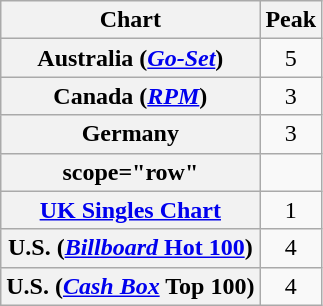<table class="wikitable sortable plainrowheaders" style="text-align:center;">
<tr>
<th scope="col">Chart</th>
<th scope="col">Peak</th>
</tr>
<tr>
<th scope="row">Australia (<em><a href='#'>Go-Set</a></em>)</th>
<td>5</td>
</tr>
<tr>
<th scope="row">Canada (<a href='#'><em>RPM</em></a>)</th>
<td>3</td>
</tr>
<tr>
<th scope="row">Germany</th>
<td>3</td>
</tr>
<tr>
<th>scope="row" </th>
</tr>
<tr>
<th scope="row"><a href='#'>UK Singles Chart</a></th>
<td>1</td>
</tr>
<tr>
<th scope="row">U.S. (<a href='#'><em>Billboard</em> Hot 100</a>)</th>
<td>4</td>
</tr>
<tr>
<th scope="row">U.S. (<a href='#'><em>Cash Box</em></a> Top 100)</th>
<td>4</td>
</tr>
</table>
